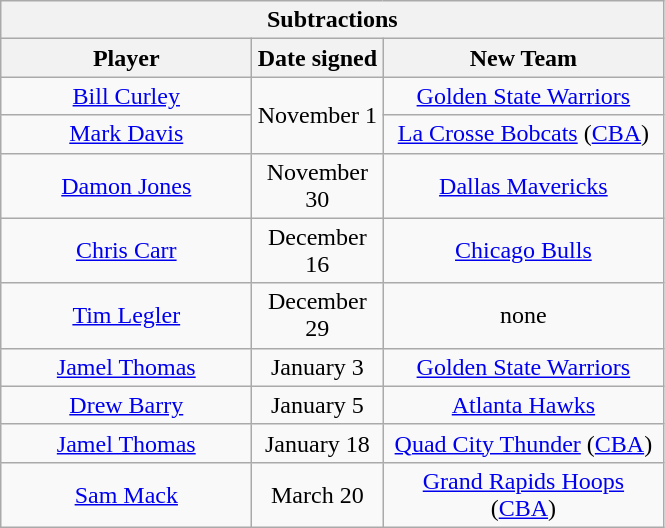<table class="wikitable" style="text-align:center">
<tr>
<th colspan=3>Subtractions</th>
</tr>
<tr>
<th style="width:160px">Player</th>
<th style="width:80px">Date signed</th>
<th style="width:180px">New Team</th>
</tr>
<tr>
<td><a href='#'>Bill Curley</a></td>
<td rowspan=2>November 1</td>
<td><a href='#'>Golden State Warriors</a></td>
</tr>
<tr>
<td><a href='#'>Mark Davis</a></td>
<td><a href='#'>La Crosse Bobcats</a> (<a href='#'>CBA</a>)</td>
</tr>
<tr>
<td><a href='#'>Damon Jones</a></td>
<td>November 30</td>
<td><a href='#'>Dallas Mavericks</a></td>
</tr>
<tr>
<td><a href='#'>Chris Carr</a></td>
<td>December 16</td>
<td><a href='#'>Chicago Bulls</a></td>
</tr>
<tr>
<td><a href='#'>Tim Legler</a></td>
<td>December 29</td>
<td>none</td>
</tr>
<tr>
<td><a href='#'>Jamel Thomas</a></td>
<td>January 3</td>
<td><a href='#'>Golden State Warriors</a></td>
</tr>
<tr>
<td><a href='#'>Drew Barry</a></td>
<td>January 5</td>
<td><a href='#'>Atlanta Hawks</a></td>
</tr>
<tr>
<td><a href='#'>Jamel Thomas</a></td>
<td>January 18</td>
<td><a href='#'>Quad City Thunder</a> (<a href='#'>CBA</a>)</td>
</tr>
<tr>
<td><a href='#'>Sam Mack</a></td>
<td>March 20</td>
<td><a href='#'>Grand Rapids Hoops</a> (<a href='#'>CBA</a>)</td>
</tr>
</table>
